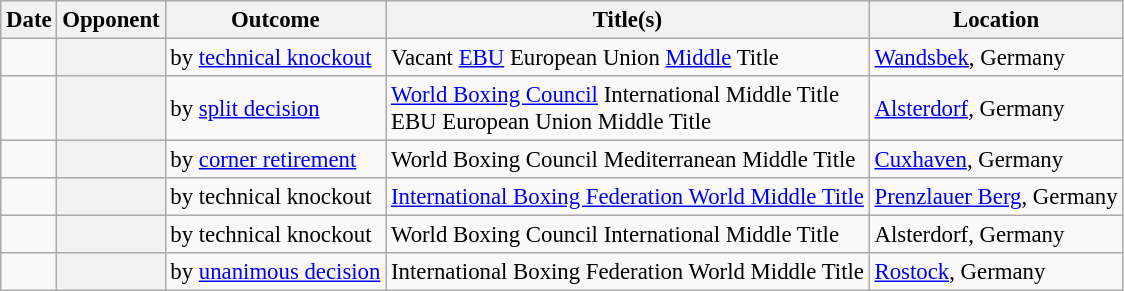<table class="wikitable plainrowheaders sortable" style="font-size:95%"  >
<tr>
<th scope="col">Date</th>
<th scope="col">Opponent</th>
<th scope="col">Outcome</th>
<th scope="col">Title(s)</th>
<th class="unsortable">Location</th>
</tr>
<tr>
<td></td>
<th scope="row"></th>
<td> by <a href='#'>technical knockout</a></td>
<td>Vacant <a href='#'>EBU</a> European Union <a href='#'>Middle</a> Title</td>
<td> <a href='#'>Wandsbek</a>, Germany</td>
</tr>
<tr>
<td></td>
<th scope="row"></th>
<td> by <a href='#'>split decision</a></td>
<td><a href='#'>World Boxing Council</a> International Middle Title<br>EBU European Union Middle Title</td>
<td> <a href='#'>Alsterdorf</a>, Germany</td>
</tr>
<tr>
<td></td>
<th scope="row"></th>
<td> by <a href='#'>corner retirement</a></td>
<td>World Boxing Council Mediterranean Middle Title</td>
<td> <a href='#'>Cuxhaven</a>, Germany</td>
</tr>
<tr>
<td></td>
<th scope="row"></th>
<td> by technical knockout</td>
<td><a href='#'>International Boxing Federation World Middle Title</a></td>
<td> <a href='#'>Prenzlauer Berg</a>, Germany</td>
</tr>
<tr>
<td></td>
<th scope="row"></th>
<td> by technical knockout</td>
<td>World Boxing Council International Middle Title</td>
<td> Alsterdorf, Germany</td>
</tr>
<tr>
<td></td>
<th scope="row"></th>
<td> by <a href='#'>unanimous decision</a></td>
<td>International Boxing Federation World Middle Title</td>
<td> <a href='#'>Rostock</a>, Germany</td>
</tr>
</table>
